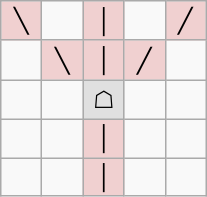<table border="1" class="wikitable">
<tr align=center>
<td width="20" style="background:#f0d0d0;">╲</td>
<td width="20"> </td>
<td width="20" style="background:#f0d0d0;">│</td>
<td width="20"> </td>
<td width="20" style="background:#f0d0d0;">╱</td>
</tr>
<tr align=center>
<td> </td>
<td style="background:#f0d0d0;">╲</td>
<td style="background:#f0d0d0;">│</td>
<td style="background:#f0d0d0;">╱</td>
<td> </td>
</tr>
<tr align=center>
<td> </td>
<td> </td>
<td style="background:#e0e0e0;">☖</td>
<td> </td>
<td> </td>
</tr>
<tr align=center>
<td> </td>
<td> </td>
<td style="background:#f0d0d0;">│</td>
<td> </td>
<td> </td>
</tr>
<tr align=center>
<td> </td>
<td> </td>
<td style="background:#f0d0d0;">│</td>
<td> </td>
<td> </td>
</tr>
</table>
